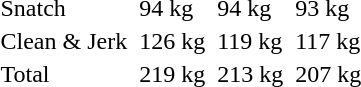<table>
<tr>
<td>Snatch</td>
<td></td>
<td>94 kg</td>
<td></td>
<td>94 kg</td>
<td></td>
<td>93 kg</td>
</tr>
<tr>
<td>Clean & Jerk</td>
<td></td>
<td>126 kg</td>
<td></td>
<td>119 kg</td>
<td></td>
<td>117 kg</td>
</tr>
<tr>
<td>Total</td>
<td></td>
<td>219 kg</td>
<td></td>
<td>213 kg</td>
<td></td>
<td>207 kg</td>
</tr>
</table>
